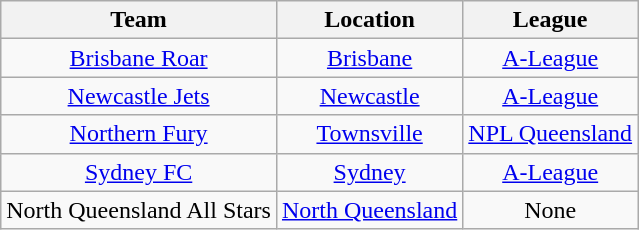<table class="wikitable sortable" style="text-align:center">
<tr>
<th>Team</th>
<th>Location</th>
<th>League</th>
</tr>
<tr>
<td><a href='#'>Brisbane Roar</a></td>
<td><a href='#'>Brisbane</a></td>
<td><a href='#'>A-League</a></td>
</tr>
<tr>
<td><a href='#'>Newcastle Jets</a></td>
<td><a href='#'>Newcastle</a></td>
<td><a href='#'>A-League</a></td>
</tr>
<tr>
<td><a href='#'>Northern Fury</a></td>
<td><a href='#'>Townsville</a></td>
<td><a href='#'>NPL Queensland</a></td>
</tr>
<tr>
<td><a href='#'>Sydney FC</a></td>
<td><a href='#'>Sydney</a></td>
<td><a href='#'>A-League</a></td>
</tr>
<tr>
<td>North Queensland All Stars</td>
<td><a href='#'>North Queensland</a></td>
<td>None</td>
</tr>
</table>
